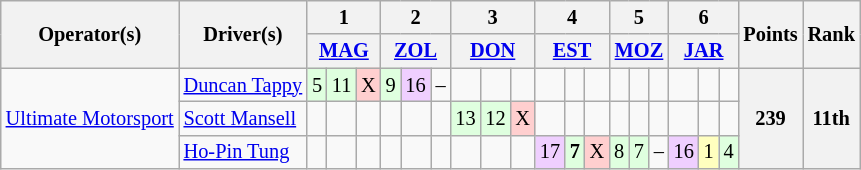<table class="wikitable" style="font-size: 85%">
<tr>
<th rowspan=2>Operator(s)</th>
<th rowspan=2>Driver(s)</th>
<th colspan=3>1</th>
<th colspan=3>2</th>
<th colspan=3>3</th>
<th colspan=3>4</th>
<th colspan=3>5</th>
<th colspan=3>6</th>
<th rowspan=2>Points</th>
<th rowspan=2>Rank</th>
</tr>
<tr>
<th colspan=3><a href='#'>MAG</a></th>
<th colspan=3><a href='#'>ZOL</a></th>
<th colspan=3><a href='#'>DON</a></th>
<th colspan=3><a href='#'>EST</a></th>
<th colspan=3><a href='#'>MOZ</a></th>
<th colspan=3><a href='#'>JAR</a></th>
</tr>
<tr>
<td rowspan=3 align=center><a href='#'>Ultimate Motorsport</a></td>
<td> <a href='#'>Duncan Tappy</a></td>
<td style="background:#dfffdf;">5</td>
<td style="background:#dfffdf;">11</td>
<td style="background:#ffcfcf;">X</td>
<td style="background:#dfffdf;">9</td>
<td style="background:#efcfff;">16</td>
<td>–</td>
<td></td>
<td></td>
<td></td>
<td></td>
<td></td>
<td></td>
<td></td>
<td></td>
<td></td>
<td></td>
<td></td>
<td></td>
<th rowspan=3>239</th>
<th rowspan=3>11th</th>
</tr>
<tr>
<td> <a href='#'>Scott Mansell</a></td>
<td></td>
<td></td>
<td></td>
<td></td>
<td></td>
<td></td>
<td style="background:#dfffdf;">13</td>
<td style="background:#dfffdf;">12</td>
<td style="background:#ffcfcf;">X</td>
<td></td>
<td></td>
<td></td>
<td></td>
<td></td>
<td></td>
<td></td>
<td></td>
<td></td>
</tr>
<tr>
<td> <a href='#'>Ho-Pin Tung</a></td>
<td></td>
<td></td>
<td></td>
<td></td>
<td></td>
<td></td>
<td></td>
<td></td>
<td></td>
<td style="background:#efcfff;">17</td>
<td style="background:#dfffdf;"><strong>7</strong></td>
<td style="background:#ffcfcf;">X</td>
<td style="background:#dfffdf;">8</td>
<td style="background:#dfffdf;">7</td>
<td>–</td>
<td style="background:#efcfff;">16</td>
<td style="background:#ffffbf;">1</td>
<td style="background:#dfffdf;">4</td>
</tr>
</table>
